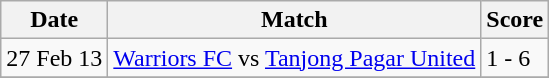<table class="wikitable sortable">
<tr>
<th>Date</th>
<th>Match</th>
<th>Score</th>
</tr>
<tr>
<td>27 Feb 13</td>
<td><a href='#'>Warriors FC</a> vs <a href='#'>Tanjong Pagar United</a></td>
<td>1 - 6</td>
</tr>
<tr>
</tr>
</table>
